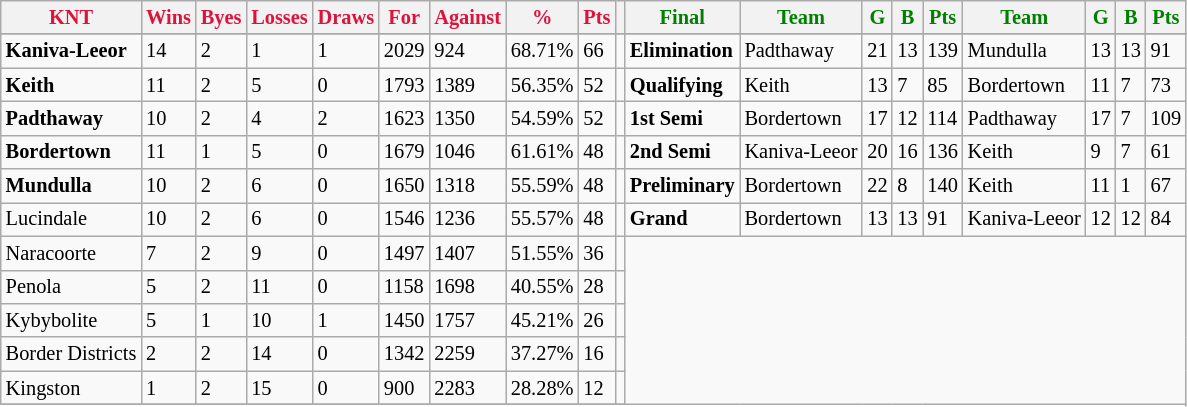<table style="font-size: 85%; text-align: left;" class="wikitable">
<tr>
<th style="color:crimson">KNT</th>
<th style="color:crimson">Wins</th>
<th style="color:crimson">Byes</th>
<th style="color:crimson">Losses</th>
<th style="color:crimson">Draws</th>
<th style="color:crimson">For</th>
<th style="color:crimson">Against</th>
<th style="color:crimson">%</th>
<th style="color:crimson">Pts</th>
<th></th>
<th style="color:green">Final</th>
<th style="color:green">Team</th>
<th style="color:green">G</th>
<th style="color:green">B</th>
<th style="color:green">Pts</th>
<th style="color:green">Team</th>
<th style="color:green">G</th>
<th style="color:green">B</th>
<th style="color:green">Pts</th>
</tr>
<tr>
</tr>
<tr>
</tr>
<tr>
<td><strong>	Kaniva-Leeor	</strong></td>
<td>14</td>
<td>2</td>
<td>1</td>
<td>1</td>
<td>2029</td>
<td>924</td>
<td>68.71%</td>
<td>66</td>
<td></td>
<td><strong>Elimination</strong></td>
<td>Padthaway</td>
<td>21</td>
<td>13</td>
<td>139</td>
<td>Mundulla</td>
<td>13</td>
<td>13</td>
<td>91</td>
</tr>
<tr>
<td><strong>	Keith	</strong></td>
<td>11</td>
<td>2</td>
<td>5</td>
<td>0</td>
<td>1793</td>
<td>1389</td>
<td>56.35%</td>
<td>52</td>
<td></td>
<td><strong>Qualifying</strong></td>
<td>Keith</td>
<td>13</td>
<td>7</td>
<td>85</td>
<td>Bordertown</td>
<td>11</td>
<td>7</td>
<td>73</td>
</tr>
<tr>
<td><strong>	Padthaway	</strong></td>
<td>10</td>
<td>2</td>
<td>4</td>
<td>2</td>
<td>1623</td>
<td>1350</td>
<td>54.59%</td>
<td>52</td>
<td></td>
<td><strong>1st Semi</strong></td>
<td>Bordertown</td>
<td>17</td>
<td>12</td>
<td>114</td>
<td>Padthaway</td>
<td>17</td>
<td>7</td>
<td>109</td>
</tr>
<tr>
<td><strong>	Bordertown	</strong></td>
<td>11</td>
<td>1</td>
<td>5</td>
<td>0</td>
<td>1679</td>
<td>1046</td>
<td>61.61%</td>
<td>48</td>
<td></td>
<td><strong>2nd Semi</strong></td>
<td>Kaniva-Leeor</td>
<td>20</td>
<td>16</td>
<td>136</td>
<td>Keith</td>
<td>9</td>
<td>7</td>
<td>61</td>
</tr>
<tr>
<td><strong>	Mundulla	</strong></td>
<td>10</td>
<td>2</td>
<td>6</td>
<td>0</td>
<td>1650</td>
<td>1318</td>
<td>55.59%</td>
<td>48</td>
<td></td>
<td><strong>Preliminary</strong></td>
<td>Bordertown</td>
<td>22</td>
<td>8</td>
<td>140</td>
<td>Keith</td>
<td>11</td>
<td>1</td>
<td>67</td>
</tr>
<tr>
<td>Lucindale</td>
<td>10</td>
<td>2</td>
<td>6</td>
<td>0</td>
<td>1546</td>
<td>1236</td>
<td>55.57%</td>
<td>48</td>
<td></td>
<td><strong>Grand</strong></td>
<td>Bordertown</td>
<td>13</td>
<td>13</td>
<td>91</td>
<td>Kaniva-Leeor</td>
<td>12</td>
<td>12</td>
<td>84</td>
</tr>
<tr>
<td>Naracoorte</td>
<td>7</td>
<td>2</td>
<td>9</td>
<td>0</td>
<td>1497</td>
<td>1407</td>
<td>51.55%</td>
<td>36</td>
<td></td>
</tr>
<tr>
<td>Penola</td>
<td>5</td>
<td>2</td>
<td>11</td>
<td>0</td>
<td>1158</td>
<td>1698</td>
<td>40.55%</td>
<td>28</td>
<td></td>
</tr>
<tr>
<td>Kybybolite</td>
<td>5</td>
<td>1</td>
<td>10</td>
<td>1</td>
<td>1450</td>
<td>1757</td>
<td>45.21%</td>
<td>26</td>
<td></td>
</tr>
<tr>
<td>Border Districts</td>
<td>2</td>
<td>2</td>
<td>14</td>
<td>0</td>
<td>1342</td>
<td>2259</td>
<td>37.27%</td>
<td>16</td>
<td></td>
</tr>
<tr>
<td>Kingston</td>
<td>1</td>
<td>2</td>
<td>15</td>
<td>0</td>
<td>900</td>
<td>2283</td>
<td>28.28%</td>
<td>12</td>
<td></td>
</tr>
<tr>
</tr>
</table>
